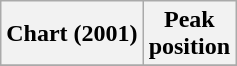<table class="wikitable plainrowheaders">
<tr>
<th scope="col">Chart (2001)</th>
<th scope="col">Peak<br>position</th>
</tr>
<tr>
</tr>
</table>
